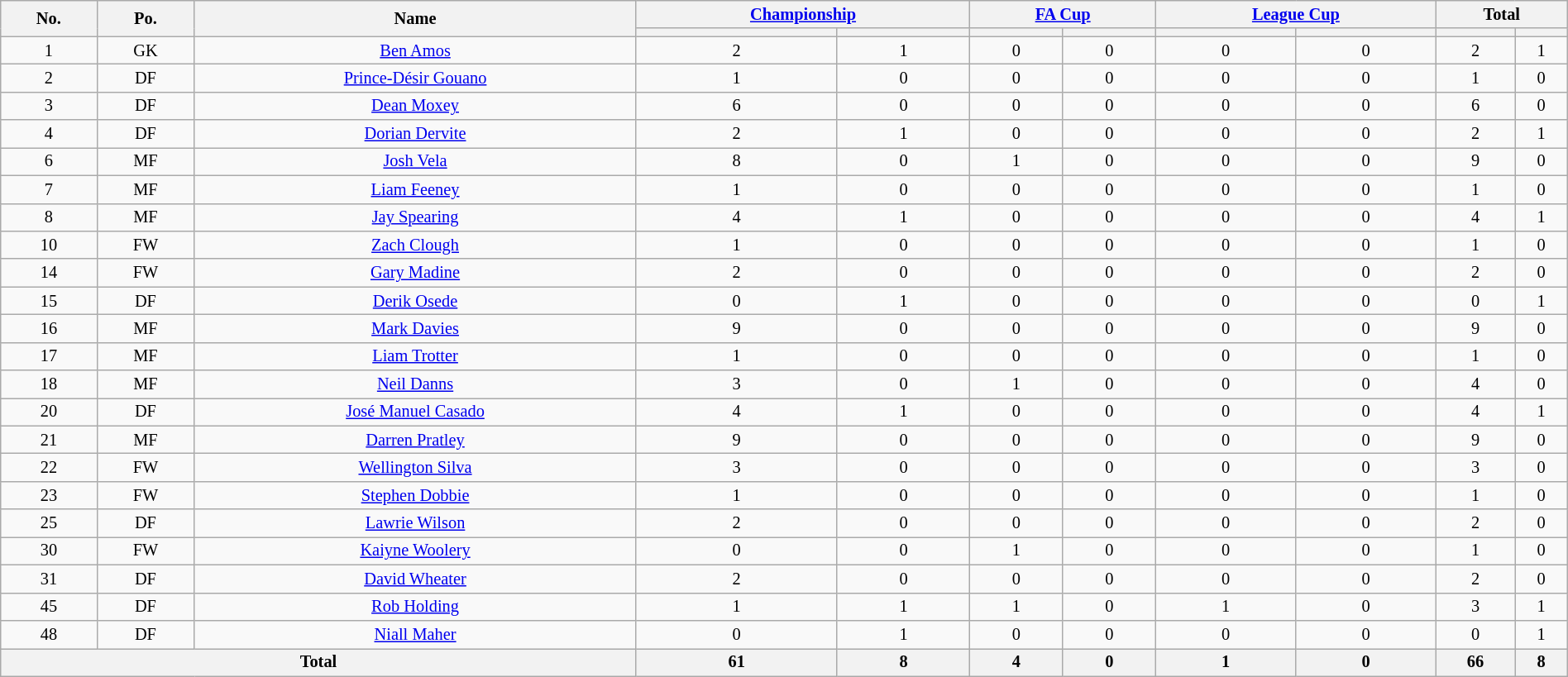<table class="wikitable" style="text-align:center; font-size:85%; width:100%;">
<tr>
<th rowspan=2>No.</th>
<th rowspan=2>Po.</th>
<th rowspan=2>Name</th>
<th colspan=2><a href='#'>Championship</a></th>
<th colspan=2><a href='#'>FA Cup</a></th>
<th colspan=2><a href='#'>League Cup</a></th>
<th colspan=2>Total</th>
</tr>
<tr>
<th></th>
<th></th>
<th></th>
<th></th>
<th></th>
<th></th>
<th></th>
<th></th>
</tr>
<tr>
<td>1</td>
<td>GK</td>
<td> <a href='#'>Ben Amos</a></td>
<td>2</td>
<td>1</td>
<td>0</td>
<td>0</td>
<td>0</td>
<td>0</td>
<td>2</td>
<td>1</td>
</tr>
<tr>
<td>2</td>
<td>DF</td>
<td> <a href='#'>Prince-Désir Gouano</a></td>
<td>1</td>
<td>0</td>
<td>0</td>
<td>0</td>
<td>0</td>
<td>0</td>
<td>1</td>
<td>0</td>
</tr>
<tr>
<td>3</td>
<td>DF</td>
<td> <a href='#'>Dean Moxey</a></td>
<td>6</td>
<td>0</td>
<td>0</td>
<td>0</td>
<td>0</td>
<td>0</td>
<td>6</td>
<td>0</td>
</tr>
<tr>
<td>4</td>
<td>DF</td>
<td> <a href='#'>Dorian Dervite</a></td>
<td>2</td>
<td>1</td>
<td>0</td>
<td>0</td>
<td>0</td>
<td>0</td>
<td>2</td>
<td>1</td>
</tr>
<tr>
<td>6</td>
<td>MF</td>
<td> <a href='#'>Josh Vela</a></td>
<td>8</td>
<td>0</td>
<td>1</td>
<td>0</td>
<td>0</td>
<td>0</td>
<td>9</td>
<td>0</td>
</tr>
<tr>
<td>7</td>
<td>MF</td>
<td> <a href='#'>Liam Feeney</a></td>
<td>1</td>
<td>0</td>
<td>0</td>
<td>0</td>
<td>0</td>
<td>0</td>
<td>1</td>
<td>0</td>
</tr>
<tr>
<td>8</td>
<td>MF</td>
<td> <a href='#'>Jay Spearing</a></td>
<td>4</td>
<td>1</td>
<td>0</td>
<td>0</td>
<td>0</td>
<td>0</td>
<td>4</td>
<td>1</td>
</tr>
<tr>
<td>10</td>
<td>FW</td>
<td> <a href='#'>Zach Clough</a></td>
<td>1</td>
<td>0</td>
<td>0</td>
<td>0</td>
<td>0</td>
<td>0</td>
<td>1</td>
<td>0</td>
</tr>
<tr>
<td>14</td>
<td>FW</td>
<td> <a href='#'>Gary Madine</a></td>
<td>2</td>
<td>0</td>
<td>0</td>
<td>0</td>
<td>0</td>
<td>0</td>
<td>2</td>
<td>0</td>
</tr>
<tr>
<td>15</td>
<td>DF</td>
<td> <a href='#'>Derik Osede</a></td>
<td>0</td>
<td>1</td>
<td>0</td>
<td>0</td>
<td>0</td>
<td>0</td>
<td>0</td>
<td>1</td>
</tr>
<tr>
<td>16</td>
<td>MF</td>
<td> <a href='#'>Mark Davies</a></td>
<td>9</td>
<td>0</td>
<td>0</td>
<td>0</td>
<td>0</td>
<td>0</td>
<td>9</td>
<td>0</td>
</tr>
<tr>
<td>17</td>
<td>MF</td>
<td> <a href='#'>Liam Trotter</a></td>
<td>1</td>
<td>0</td>
<td>0</td>
<td>0</td>
<td>0</td>
<td>0</td>
<td>1</td>
<td>0</td>
</tr>
<tr>
<td>18</td>
<td>MF</td>
<td> <a href='#'>Neil Danns</a></td>
<td>3</td>
<td>0</td>
<td>1</td>
<td>0</td>
<td>0</td>
<td>0</td>
<td>4</td>
<td>0</td>
</tr>
<tr>
<td>20</td>
<td>DF</td>
<td> <a href='#'>José Manuel Casado</a></td>
<td>4</td>
<td>1</td>
<td>0</td>
<td>0</td>
<td>0</td>
<td>0</td>
<td>4</td>
<td>1</td>
</tr>
<tr>
<td>21</td>
<td>MF</td>
<td> <a href='#'>Darren Pratley</a></td>
<td>9</td>
<td>0</td>
<td>0</td>
<td>0</td>
<td>0</td>
<td>0</td>
<td>9</td>
<td>0</td>
</tr>
<tr>
<td>22</td>
<td>FW</td>
<td> <a href='#'>Wellington Silva</a></td>
<td>3</td>
<td>0</td>
<td>0</td>
<td>0</td>
<td>0</td>
<td>0</td>
<td>3</td>
<td>0</td>
</tr>
<tr>
<td>23</td>
<td>FW</td>
<td> <a href='#'>Stephen Dobbie</a></td>
<td>1</td>
<td>0</td>
<td>0</td>
<td>0</td>
<td>0</td>
<td>0</td>
<td>1</td>
<td>0</td>
</tr>
<tr>
<td>25</td>
<td>DF</td>
<td> <a href='#'>Lawrie Wilson</a></td>
<td>2</td>
<td>0</td>
<td>0</td>
<td>0</td>
<td>0</td>
<td>0</td>
<td>2</td>
<td>0</td>
</tr>
<tr>
<td>30</td>
<td>FW</td>
<td> <a href='#'>Kaiyne Woolery</a></td>
<td>0</td>
<td>0</td>
<td>1</td>
<td>0</td>
<td>0</td>
<td>0</td>
<td>1</td>
<td>0</td>
</tr>
<tr>
<td>31</td>
<td>DF</td>
<td> <a href='#'>David Wheater</a></td>
<td>2</td>
<td>0</td>
<td>0</td>
<td>0</td>
<td>0</td>
<td>0</td>
<td>2</td>
<td>0</td>
</tr>
<tr>
<td>45</td>
<td>DF</td>
<td> <a href='#'>Rob Holding</a></td>
<td>1</td>
<td>1</td>
<td>1</td>
<td>0</td>
<td>1</td>
<td>0</td>
<td>3</td>
<td>1</td>
</tr>
<tr>
<td>48</td>
<td>DF</td>
<td> <a href='#'>Niall Maher</a></td>
<td>0</td>
<td>1</td>
<td>0</td>
<td>0</td>
<td>0</td>
<td>0</td>
<td>0</td>
<td>1</td>
</tr>
<tr>
<th colspan=3>Total</th>
<th>61</th>
<th>8</th>
<th>4</th>
<th>0</th>
<th>1</th>
<th>0</th>
<th>66</th>
<th>8</th>
</tr>
</table>
